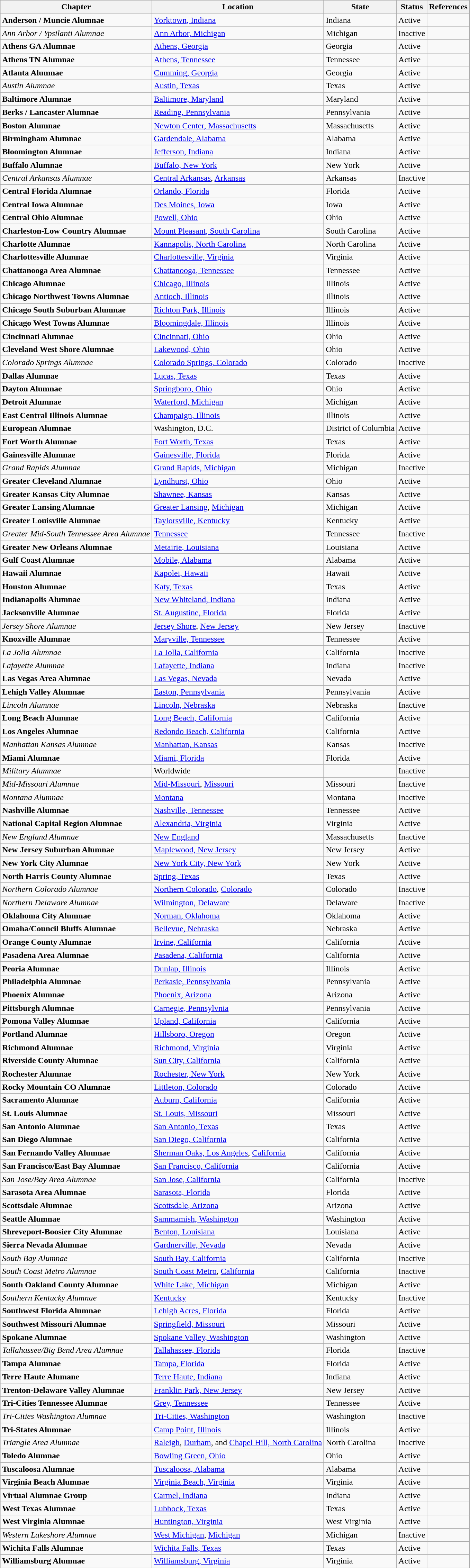<table class="wikitable sortable">
<tr>
<th>Chapter</th>
<th>Location</th>
<th>State</th>
<th>Status</th>
<th>References</th>
</tr>
<tr>
<td><strong>Anderson / Muncie Alumnae</strong></td>
<td><a href='#'>Yorktown, Indiana</a></td>
<td>Indiana</td>
<td>Active</td>
<td></td>
</tr>
<tr>
<td><em>Ann Arbor / Ypsilanti Alumnae</em></td>
<td><a href='#'>Ann Arbor, Michigan</a></td>
<td>Michigan</td>
<td>Inactive</td>
<td></td>
</tr>
<tr>
<td><strong>Athens GA Alumnae</strong></td>
<td><a href='#'>Athens, Georgia</a></td>
<td>Georgia</td>
<td>Active</td>
<td></td>
</tr>
<tr>
<td><strong>Athens TN Alumnae</strong></td>
<td><a href='#'>Athens, Tennessee</a></td>
<td>Tennessee</td>
<td>Active</td>
<td></td>
</tr>
<tr>
<td><strong>Atlanta Alumnae</strong></td>
<td><a href='#'>Cumming, Georgia</a></td>
<td>Georgia</td>
<td>Active</td>
<td></td>
</tr>
<tr>
<td><em>Austin Alumnae</em></td>
<td><a href='#'>Austin, Texas</a></td>
<td>Texas</td>
<td>Active</td>
<td></td>
</tr>
<tr>
<td><strong>Baltimore Alumnae</strong></td>
<td><a href='#'>Baltimore, Maryland</a></td>
<td>Maryland</td>
<td>Active</td>
<td></td>
</tr>
<tr>
<td><strong>Berks / Lancaster Alumnae</strong></td>
<td><a href='#'>Reading, Pennsylvania</a></td>
<td>Pennsylvania</td>
<td>Active</td>
<td></td>
</tr>
<tr>
<td><strong>Boston Alumnae</strong></td>
<td><a href='#'>Newton Center, Massachusetts</a></td>
<td>Massachusetts</td>
<td>Active</td>
<td></td>
</tr>
<tr ||>
<td><strong>Birmingham Alumnae</strong></td>
<td><a href='#'>Gardendale, Alabama</a></td>
<td>Alabama</td>
<td>Active</td>
<td></td>
</tr>
<tr>
<td><strong>Bloomington Alumnae</strong></td>
<td><a href='#'>Jefferson, Indiana</a></td>
<td>Indiana</td>
<td>Active</td>
<td></td>
</tr>
<tr>
<td><strong>Buffalo Alumnae</strong></td>
<td><a href='#'>Buffalo, New York</a></td>
<td>New York</td>
<td>Active</td>
<td></td>
</tr>
<tr>
<td><em>Central Arkansas Alumnae</em></td>
<td><a href='#'>Central Arkansas</a>, <a href='#'>Arkansas</a></td>
<td>Arkansas</td>
<td>Inactive</td>
<td></td>
</tr>
<tr>
<td><strong>Central Florida Alumnae</strong></td>
<td><a href='#'>Orlando, Florida</a></td>
<td>Florida</td>
<td>Active</td>
<td></td>
</tr>
<tr>
<td><strong>Central Iowa Alumnae</strong></td>
<td><a href='#'>Des Moines, Iowa</a></td>
<td>Iowa</td>
<td>Active</td>
<td></td>
</tr>
<tr>
<td><strong>Central Ohio Alumnae</strong></td>
<td><a href='#'>Powell, Ohio</a></td>
<td>Ohio</td>
<td>Active</td>
<td></td>
</tr>
<tr>
<td><strong>Charleston-Low Country Alumnae</strong></td>
<td><a href='#'>Mount Pleasant, South Carolina</a></td>
<td>South Carolina</td>
<td>Active</td>
<td></td>
</tr>
<tr>
<td><strong>Charlotte Alumnae</strong></td>
<td><a href='#'>Kannapolis, North Carolina</a></td>
<td>North Carolina</td>
<td>Active</td>
<td></td>
</tr>
<tr>
<td><strong>Charlottesville Alumnae</strong></td>
<td><a href='#'>Charlottesville, Virginia</a></td>
<td>Virginia</td>
<td>Active</td>
<td></td>
</tr>
<tr>
<td><strong>Chattanooga Area Alumnae</strong></td>
<td><a href='#'>Chattanooga, Tennessee</a></td>
<td>Tennessee</td>
<td>Active</td>
<td></td>
</tr>
<tr>
<td><strong>Chicago Alumnae</strong></td>
<td><a href='#'>Chicago, Illinois</a></td>
<td>Illinois</td>
<td>Active</td>
<td></td>
</tr>
<tr>
<td><strong>Chicago Northwest Towns Alumnae</strong></td>
<td><a href='#'>Antioch, Illinois</a></td>
<td>Illinois</td>
<td>Active</td>
<td></td>
</tr>
<tr>
<td><strong>Chicago South Suburban Alumnae</strong></td>
<td><a href='#'>Richton Park, Illinois</a></td>
<td>Illinois</td>
<td>Active</td>
<td></td>
</tr>
<tr>
<td><strong>Chicago West Towns Alumnae</strong></td>
<td><a href='#'>Bloomingdale, Illinois</a></td>
<td>Illinois</td>
<td>Active</td>
<td></td>
</tr>
<tr>
<td><strong>Cincinnati Alumnae</strong></td>
<td><a href='#'>Cincinnati, Ohio</a></td>
<td>Ohio</td>
<td>Active</td>
<td></td>
</tr>
<tr>
<td><strong>Cleveland West Shore Alumnae</strong></td>
<td><a href='#'>Lakewood, Ohio</a></td>
<td>Ohio</td>
<td>Active</td>
<td></td>
</tr>
<tr>
<td><em>Colorado Springs Alumnae</em></td>
<td><a href='#'>Colorado Springs, Colorado</a></td>
<td>Colorado</td>
<td>Inactive</td>
<td></td>
</tr>
<tr>
<td><strong>Dallas Alumnae</strong></td>
<td><a href='#'>Lucas, Texas</a></td>
<td>Texas</td>
<td>Active</td>
<td></td>
</tr>
<tr>
<td><strong>Dayton Alumnae</strong></td>
<td><a href='#'>Springboro, Ohio</a></td>
<td>Ohio</td>
<td>Active</td>
<td></td>
</tr>
<tr>
<td><strong>Detroit Alumnae</strong></td>
<td><a href='#'>Waterford, Michigan</a></td>
<td>Michigan</td>
<td>Active</td>
<td></td>
</tr>
<tr>
<td><strong>East Central Illinois Alumnae</strong></td>
<td><a href='#'>Champaign, Illinois</a></td>
<td>Illinois</td>
<td>Active</td>
<td></td>
</tr>
<tr>
<td><strong>European Alumnae</strong></td>
<td>Washington, D.C.</td>
<td>District of Columbia</td>
<td>Active</td>
<td></td>
</tr>
<tr>
<td><strong>Fort Worth Alumnae</strong></td>
<td><a href='#'>Fort Worth, Texas</a></td>
<td>Texas</td>
<td>Active</td>
<td></td>
</tr>
<tr>
<td><strong>Gainesville Alumnae</strong></td>
<td><a href='#'>Gainesville, Florida</a></td>
<td>Florida</td>
<td>Active</td>
<td></td>
</tr>
<tr>
<td><em>Grand Rapids Alumnae</em></td>
<td><a href='#'>Grand Rapids, Michigan</a></td>
<td>Michigan</td>
<td>Inactive</td>
<td></td>
</tr>
<tr>
<td><strong>Greater Cleveland Alumnae</strong></td>
<td><a href='#'>Lyndhurst, Ohio</a></td>
<td>Ohio</td>
<td>Active</td>
<td></td>
</tr>
<tr>
<td><strong>Greater Kansas City Alumnae</strong></td>
<td><a href='#'>Shawnee, Kansas</a></td>
<td>Kansas</td>
<td>Active</td>
<td></td>
</tr>
<tr>
<td><strong>Greater Lansing Alumnae</strong></td>
<td><a href='#'>Greater Lansing</a>, <a href='#'>Michigan</a></td>
<td>Michigan</td>
<td>Active</td>
<td></td>
</tr>
<tr>
<td><strong>Greater Louisville Alumnae</strong></td>
<td><a href='#'>Taylorsville, Kentucky</a></td>
<td>Kentucky</td>
<td>Active</td>
<td></td>
</tr>
<tr>
<td><em>Greater Mid-South Tennessee Area Alumnae</em></td>
<td><a href='#'>Tennessee</a></td>
<td>Tennessee</td>
<td>Inactive</td>
<td></td>
</tr>
<tr>
<td><strong>Greater New Orleans Alumnae</strong></td>
<td><a href='#'>Metairie, Louisiana</a></td>
<td>Louisiana</td>
<td>Active</td>
<td></td>
</tr>
<tr>
<td><strong>Gulf Coast Alumnae</strong></td>
<td><a href='#'>Mobile, Alabama</a></td>
<td>Alabama</td>
<td>Active</td>
<td></td>
</tr>
<tr>
<td><strong>Hawaii Alumnae</strong></td>
<td><a href='#'>Kapolei, Hawaii</a></td>
<td>Hawaii</td>
<td>Active</td>
<td></td>
</tr>
<tr>
<td><strong>Houston Alumnae</strong></td>
<td><a href='#'>Katy, Texas</a></td>
<td>Texas</td>
<td>Active</td>
<td></td>
</tr>
<tr>
<td><strong>Indianapolis Alumnae</strong></td>
<td><a href='#'>New Whiteland, Indiana</a></td>
<td>Indiana</td>
<td>Active</td>
<td></td>
</tr>
<tr>
<td><strong>Jacksonville Alumnae</strong></td>
<td><a href='#'>St. Augustine, Florida</a></td>
<td>Florida</td>
<td>Active</td>
<td></td>
</tr>
<tr>
<td><em>Jersey Shore Alumnae</em></td>
<td><a href='#'>Jersey Shore</a>, <a href='#'>New Jersey</a></td>
<td>New Jersey</td>
<td>Inactive</td>
<td></td>
</tr>
<tr>
<td><strong>Knoxville Alumnae</strong></td>
<td><a href='#'>Maryville, Tennessee</a></td>
<td>Tennessee</td>
<td>Active</td>
<td></td>
</tr>
<tr>
<td><em>La Jolla Alumnae</em></td>
<td><a href='#'>La Jolla, California</a></td>
<td>California</td>
<td>Inactive</td>
<td></td>
</tr>
<tr>
<td><em>Lafayette Alumnae</em></td>
<td><a href='#'>Lafayette, Indiana</a></td>
<td>Indiana</td>
<td>Inactive</td>
<td></td>
</tr>
<tr>
<td><strong>Las Vegas Area Alumnae</strong></td>
<td><a href='#'>Las Vegas, Nevada</a></td>
<td>Nevada</td>
<td>Active</td>
<td></td>
</tr>
<tr>
<td><strong>Lehigh Valley Alumnae</strong></td>
<td><a href='#'>Easton, Pennsylvania</a></td>
<td>Pennsylvania</td>
<td>Active</td>
<td></td>
</tr>
<tr>
<td><em>Lincoln Alumnae</em></td>
<td><a href='#'>Lincoln, Nebraska</a></td>
<td>Nebraska</td>
<td>Inactive</td>
<td></td>
</tr>
<tr>
<td><strong>Long Beach Alumnae</strong></td>
<td><a href='#'>Long Beach, California</a></td>
<td>California</td>
<td>Active</td>
<td></td>
</tr>
<tr>
<td><strong>Los Angeles Alumnae</strong></td>
<td><a href='#'>Redondo Beach, California</a></td>
<td>California</td>
<td>Active</td>
<td></td>
</tr>
<tr>
<td><em>Manhattan Kansas Alumnae</em></td>
<td><a href='#'>Manhattan, Kansas</a></td>
<td>Kansas</td>
<td>Inactive</td>
<td></td>
</tr>
<tr>
<td><strong>Miami Alumnae</strong></td>
<td><a href='#'>Miami, Florida</a></td>
<td>Florida</td>
<td>Active</td>
<td></td>
</tr>
<tr>
<td><em>Military Alumnae</em></td>
<td>Worldwide</td>
<td></td>
<td>Inactive</td>
<td></td>
</tr>
<tr>
<td><em>Mid-Missouri Alumnae</em></td>
<td><a href='#'>Mid-Missouri</a>, <a href='#'>Missouri</a></td>
<td>Missouri</td>
<td>Inactive</td>
<td></td>
</tr>
<tr>
<td><em>Montana Alumnae</em></td>
<td><a href='#'>Montana</a></td>
<td>Montana</td>
<td>Inactive</td>
<td></td>
</tr>
<tr>
<td><strong>Nashville Alumnae</strong></td>
<td><a href='#'>Nashville, Tennessee</a></td>
<td>Tennessee</td>
<td>Active</td>
<td></td>
</tr>
<tr>
<td><strong>National Capital Region Alumnae</strong></td>
<td><a href='#'>Alexandria, Virginia</a></td>
<td>Virginia</td>
<td>Active</td>
<td></td>
</tr>
<tr>
<td><em>New England Alumnae</em></td>
<td><a href='#'>New England</a></td>
<td>Massachusetts</td>
<td>Inactive</td>
<td></td>
</tr>
<tr>
<td><strong>New Jersey Suburban Alumnae</strong></td>
<td><a href='#'>Maplewood, New Jersey</a></td>
<td>New Jersey</td>
<td>Active</td>
<td></td>
</tr>
<tr>
<td><strong>New York City Alumnae</strong></td>
<td><a href='#'>New York City, New York</a></td>
<td>New York</td>
<td>Active</td>
<td></td>
</tr>
<tr>
<td><strong>North Harris County Alumnae</strong></td>
<td><a href='#'>Spring, Texas</a></td>
<td>Texas</td>
<td>Active</td>
<td></td>
</tr>
<tr>
<td><em>Northern Colorado Alumnae</em></td>
<td><a href='#'>Northern Colorado</a>, <a href='#'>Colorado</a></td>
<td>Colorado</td>
<td>Inactive</td>
<td></td>
</tr>
<tr>
<td><em>Northern Delaware Alumnae</em></td>
<td><a href='#'>Wilmington, Delaware</a></td>
<td>Delaware</td>
<td>Inactive</td>
<td></td>
</tr>
<tr>
<td><strong>Oklahoma City Alumnae</strong></td>
<td><a href='#'>Norman, Oklahoma</a></td>
<td>Oklahoma</td>
<td>Active</td>
<td></td>
</tr>
<tr>
<td><strong>Omaha/Council Bluffs Alumnae</strong></td>
<td><a href='#'>Bellevue, Nebraska</a></td>
<td>Nebraska</td>
<td>Active</td>
<td></td>
</tr>
<tr>
<td><strong>Orange County Alumnae</strong></td>
<td><a href='#'>Irvine, California</a></td>
<td>California</td>
<td>Active</td>
<td></td>
</tr>
<tr>
<td><strong>Pasadena Area Alumnae</strong></td>
<td><a href='#'>Pasadena, California</a></td>
<td>California</td>
<td>Active</td>
<td></td>
</tr>
<tr>
<td><strong>Peoria Alumnae</strong></td>
<td><a href='#'>Dunlap, Illinois</a></td>
<td>Illinois</td>
<td>Active</td>
<td></td>
</tr>
<tr>
<td><strong>Philadelphia Alumnae</strong></td>
<td><a href='#'>Perkasie, Pennsylvania</a></td>
<td>Pennsylvania</td>
<td>Active</td>
<td></td>
</tr>
<tr>
<td><strong>Phoenix Alumnae</strong></td>
<td><a href='#'>Phoenix, Arizona</a></td>
<td>Arizona</td>
<td>Active</td>
<td></td>
</tr>
<tr>
<td><strong>Pittsburgh Alumnae</strong></td>
<td><a href='#'>Carnegie, Pennsylvnia</a></td>
<td>Pennsylvania</td>
<td>Active</td>
<td></td>
</tr>
<tr>
<td><strong>Pomona Valley Alumnae</strong></td>
<td><a href='#'>Upland, California</a></td>
<td>California</td>
<td>Active</td>
<td></td>
</tr>
<tr>
<td><strong>Portland Alumnae</strong></td>
<td><a href='#'>Hillsboro, Oregon</a></td>
<td>Oregon</td>
<td>Active</td>
<td></td>
</tr>
<tr>
<td><strong>Richmond Alumnae</strong></td>
<td><a href='#'>Richmond, Virginia</a></td>
<td>Virginia</td>
<td>Active</td>
<td></td>
</tr>
<tr>
<td><strong>Riverside County Alumnae</strong></td>
<td><a href='#'>Sun City, California</a></td>
<td>California</td>
<td>Active</td>
<td></td>
</tr>
<tr>
<td><strong>Rochester Alumnae</strong></td>
<td><a href='#'>Rochester, New York</a></td>
<td>New York</td>
<td>Active</td>
<td></td>
</tr>
<tr>
<td><strong>Rocky Mountain CO Alumnae</strong></td>
<td><a href='#'>Littleton, Colorado</a></td>
<td>Colorado</td>
<td>Active</td>
<td></td>
</tr>
<tr>
<td><strong>Sacramento Alumnae</strong></td>
<td><a href='#'>Auburn, California</a></td>
<td>California</td>
<td>Active</td>
<td></td>
</tr>
<tr>
<td><strong>St. Louis Alumnae</strong></td>
<td><a href='#'>St. Louis, Missouri</a></td>
<td>Missouri</td>
<td>Active</td>
<td></td>
</tr>
<tr>
<td><strong>San Antonio Alumnae</strong></td>
<td><a href='#'>San Antonio, Texas</a></td>
<td>Texas</td>
<td>Active</td>
<td></td>
</tr>
<tr>
<td><strong>San Diego Alumnae</strong></td>
<td><a href='#'>San Diego, California</a></td>
<td>California</td>
<td>Active</td>
<td></td>
</tr>
<tr>
<td><strong>San Fernando Valley Alumnae</strong></td>
<td><a href='#'>Sherman Oaks, Los Angeles</a>, <a href='#'>California</a></td>
<td>California</td>
<td>Active</td>
<td></td>
</tr>
<tr>
<td><strong>San Francisco/East Bay Alumnae</strong></td>
<td><a href='#'>San Francisco, California</a></td>
<td>California</td>
<td>Active</td>
<td></td>
</tr>
<tr>
<td><em>San Jose/Bay Area Alumnae</em></td>
<td><a href='#'>San Jose, California</a></td>
<td>California</td>
<td>Inactive</td>
<td></td>
</tr>
<tr>
<td><strong>Sarasota Area Alumnae</strong></td>
<td><a href='#'>Sarasota, Florida</a></td>
<td>Florida</td>
<td>Active</td>
<td></td>
</tr>
<tr>
<td><strong>Scottsdale Alumnae</strong></td>
<td><a href='#'>Scottsdale, Arizona</a></td>
<td>Arizona</td>
<td>Active</td>
<td></td>
</tr>
<tr>
<td><strong>Seattle Alumnae</strong></td>
<td><a href='#'>Sammamish, Washington</a></td>
<td>Washington</td>
<td>Active</td>
<td></td>
</tr>
<tr>
<td><strong>Shreveport-Boosier City Alumnae</strong></td>
<td><a href='#'>Benton, Louisiana</a></td>
<td>Louisiana</td>
<td>Active</td>
<td></td>
</tr>
<tr>
<td><strong>Sierra Nevada Alumnae</strong></td>
<td><a href='#'>Gardnerville, Nevada</a></td>
<td>Nevada</td>
<td>Active</td>
<td></td>
</tr>
<tr>
<td><em>South Bay Alumnae</em></td>
<td><a href='#'>South Bay, California</a></td>
<td>California</td>
<td>Inactive</td>
<td></td>
</tr>
<tr>
<td><em>South Coast Metro Alumnae</em></td>
<td><a href='#'>South Coast Metro</a>, <a href='#'>California</a></td>
<td>California</td>
<td>Inactive</td>
<td></td>
</tr>
<tr>
<td><strong>South Oakland County Alumnae</strong></td>
<td><a href='#'>White Lake, Michigan</a></td>
<td>Michigan</td>
<td>Active</td>
<td></td>
</tr>
<tr>
<td><em>Southern Kentucky Alumnae</em></td>
<td><a href='#'>Kentucky</a></td>
<td>Kentucky</td>
<td>Inactive</td>
<td></td>
</tr>
<tr>
<td><strong>Southwest Florida Alumnae</strong></td>
<td><a href='#'>Lehigh Acres, Florida</a></td>
<td>Florida</td>
<td>Active</td>
<td></td>
</tr>
<tr>
<td><strong>Southwest Missouri Alumnae</strong></td>
<td><a href='#'>Springfield, Missouri</a></td>
<td>Missouri</td>
<td>Active</td>
<td></td>
</tr>
<tr>
<td><strong>Spokane Alumnae</strong></td>
<td><a href='#'>Spokane Valley, Washington</a></td>
<td>Washington</td>
<td>Active</td>
<td></td>
</tr>
<tr>
<td><em>Tallahassee/Big Bend Area Alumnae</em></td>
<td><a href='#'>Tallahassee, Florida</a></td>
<td>Florida</td>
<td>Inactive</td>
<td></td>
</tr>
<tr>
<td><strong>Tampa Alumnae</strong></td>
<td><a href='#'>Tampa, Florida</a></td>
<td>Florida</td>
<td>Active</td>
<td></td>
</tr>
<tr>
<td><strong>Terre Haute Alumane</strong></td>
<td><a href='#'>Terre Haute, Indiana</a></td>
<td>Indiana</td>
<td>Active</td>
<td></td>
</tr>
<tr>
<td><strong>Trenton-Delaware Valley Alumnae</strong></td>
<td><a href='#'>Franklin Park, New Jersey</a></td>
<td>New Jersey</td>
<td>Active</td>
<td></td>
</tr>
<tr>
<td><strong>Tri-Cities Tennessee Alumnae</strong></td>
<td><a href='#'>Grey, Tennessee</a></td>
<td>Tennessee</td>
<td>Active</td>
<td></td>
</tr>
<tr>
<td><em>Tri-Cities Washington Alumnae</em></td>
<td><a href='#'>Tri-Cities, Washington</a></td>
<td>Washington</td>
<td>Inactive</td>
<td></td>
</tr>
<tr>
<td><strong>Tri-States Alumnae</strong></td>
<td><a href='#'>Camp Point, Illinois</a></td>
<td>Illinois</td>
<td>Active</td>
<td></td>
</tr>
<tr>
<td><em>Triangle Area Alumnae</em></td>
<td><a href='#'>Raleigh</a>, <a href='#'>Durham</a>, and <a href='#'>Chapel Hill, North Carolina</a></td>
<td>North Carolina</td>
<td>Inactive</td>
<td></td>
</tr>
<tr>
<td><strong>Toledo Alumnae</strong></td>
<td><a href='#'>Bowling Green, Ohio</a></td>
<td>Ohio</td>
<td>Active</td>
<td></td>
</tr>
<tr>
<td><strong>Tuscaloosa Alumnae</strong></td>
<td><a href='#'>Tuscaloosa, Alabama</a></td>
<td>Alabama</td>
<td>Active</td>
<td></td>
</tr>
<tr>
<td><strong>Virginia Beach Alumnae</strong></td>
<td><a href='#'>Virginia Beach, Virginia</a></td>
<td>Virginia</td>
<td>Active</td>
<td></td>
</tr>
<tr>
<td><strong>Virtual Alumnae Group</strong></td>
<td><a href='#'>Carmel, Indiana</a></td>
<td>Indiana</td>
<td>Active</td>
<td></td>
</tr>
<tr>
<td><strong>West Texas Alumnae</strong></td>
<td><a href='#'>Lubbock, Texas</a></td>
<td>Texas</td>
<td>Active</td>
<td></td>
</tr>
<tr>
<td><strong>West Virginia Alumnae</strong></td>
<td><a href='#'>Huntington, Virginia</a></td>
<td>West Virginia</td>
<td>Active</td>
<td></td>
</tr>
<tr>
<td><em>Western Lakeshore Alumnae</em></td>
<td><a href='#'>West Michigan</a>, <a href='#'>Michigan</a></td>
<td>Michigan</td>
<td>Inactive</td>
<td></td>
</tr>
<tr>
<td><strong>Wichita Falls Alumnae</strong></td>
<td><a href='#'>Wichita Falls, Texas</a></td>
<td>Texas</td>
<td>Active</td>
<td></td>
</tr>
<tr>
<td><strong>Williamsburg Alumnae</strong></td>
<td><a href='#'>Williamsburg, Virginia</a></td>
<td>Virginia</td>
<td>Active</td>
<td></td>
</tr>
</table>
